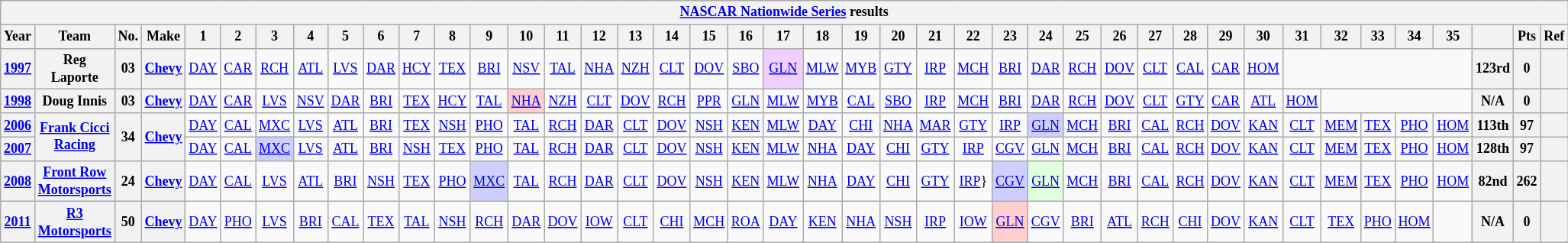<table class="wikitable" style="text-align:center; font-size:75%">
<tr>
<th colspan=42><a href='#'>NASCAR Nationwide Series</a> results</th>
</tr>
<tr>
<th>Year</th>
<th>Team</th>
<th>No.</th>
<th>Make</th>
<th>1</th>
<th>2</th>
<th>3</th>
<th>4</th>
<th>5</th>
<th>6</th>
<th>7</th>
<th>8</th>
<th>9</th>
<th>10</th>
<th>11</th>
<th>12</th>
<th>13</th>
<th>14</th>
<th>15</th>
<th>16</th>
<th>17</th>
<th>18</th>
<th>19</th>
<th>20</th>
<th>21</th>
<th>22</th>
<th>23</th>
<th>24</th>
<th>25</th>
<th>26</th>
<th>27</th>
<th>28</th>
<th>29</th>
<th>30</th>
<th>31</th>
<th>32</th>
<th>33</th>
<th>34</th>
<th>35</th>
<th></th>
<th>Pts</th>
<th>Ref</th>
</tr>
<tr>
<th><a href='#'>1997</a></th>
<th>Reg Laporte</th>
<th>03</th>
<th><a href='#'>Chevy</a></th>
<td><a href='#'>DAY</a></td>
<td><a href='#'>CAR</a></td>
<td><a href='#'>RCH</a></td>
<td><a href='#'>ATL</a></td>
<td><a href='#'>LVS</a></td>
<td><a href='#'>DAR</a></td>
<td><a href='#'>HCY</a></td>
<td><a href='#'>TEX</a></td>
<td><a href='#'>BRI</a></td>
<td><a href='#'>NSV</a></td>
<td><a href='#'>TAL</a></td>
<td><a href='#'>NHA</a></td>
<td><a href='#'>NZH</a></td>
<td><a href='#'>CLT</a></td>
<td><a href='#'>DOV</a></td>
<td><a href='#'>SBO</a></td>
<td style="background:#EFCFFF;"><a href='#'>GLN</a><br></td>
<td><a href='#'>MLW</a></td>
<td><a href='#'>MYB</a></td>
<td><a href='#'>GTY</a></td>
<td><a href='#'>IRP</a></td>
<td><a href='#'>MCH</a></td>
<td><a href='#'>BRI</a></td>
<td><a href='#'>DAR</a></td>
<td><a href='#'>RCH</a></td>
<td><a href='#'>DOV</a></td>
<td><a href='#'>CLT</a></td>
<td><a href='#'>CAL</a></td>
<td><a href='#'>CAR</a></td>
<td><a href='#'>HOM</a></td>
<td colspan=5></td>
<th>123rd</th>
<th>0</th>
<th></th>
</tr>
<tr>
<th><a href='#'>1998</a></th>
<th>Doug Innis</th>
<th>03</th>
<th><a href='#'>Chevy</a></th>
<td><a href='#'>DAY</a></td>
<td><a href='#'>CAR</a></td>
<td><a href='#'>LVS</a></td>
<td><a href='#'>NSV</a></td>
<td><a href='#'>DAR</a></td>
<td><a href='#'>BRI</a></td>
<td><a href='#'>TEX</a></td>
<td><a href='#'>HCY</a></td>
<td><a href='#'>TAL</a></td>
<td style="background:#FFCFCF;"><a href='#'>NHA</a><br></td>
<td><a href='#'>NZH</a></td>
<td><a href='#'>CLT</a></td>
<td><a href='#'>DOV</a></td>
<td><a href='#'>RCH</a></td>
<td><a href='#'>PPR</a></td>
<td><a href='#'>GLN</a></td>
<td><a href='#'>MLW</a></td>
<td><a href='#'>MYB</a></td>
<td><a href='#'>CAL</a></td>
<td><a href='#'>SBO</a></td>
<td><a href='#'>IRP</a></td>
<td><a href='#'>MCH</a></td>
<td><a href='#'>BRI</a></td>
<td><a href='#'>DAR</a></td>
<td><a href='#'>RCH</a></td>
<td><a href='#'>DOV</a></td>
<td><a href='#'>CLT</a></td>
<td><a href='#'>GTY</a></td>
<td><a href='#'>CAR</a></td>
<td><a href='#'>ATL</a></td>
<td><a href='#'>HOM</a></td>
<td colspan=4></td>
<th>N/A</th>
<th>0</th>
<th></th>
</tr>
<tr>
<th><a href='#'>2006</a></th>
<th rowspan=2><a href='#'>Frank Cicci Racing</a></th>
<th rowspan=2>34</th>
<th rowspan=2><a href='#'>Chevy</a></th>
<td><a href='#'>DAY</a></td>
<td><a href='#'>CAL</a></td>
<td><a href='#'>MXC</a></td>
<td><a href='#'>LVS</a></td>
<td><a href='#'>ATL</a></td>
<td><a href='#'>BRI</a></td>
<td><a href='#'>TEX</a></td>
<td><a href='#'>NSH</a></td>
<td><a href='#'>PHO</a></td>
<td><a href='#'>TAL</a></td>
<td><a href='#'>RCH</a></td>
<td><a href='#'>DAR</a></td>
<td><a href='#'>CLT</a></td>
<td><a href='#'>DOV</a></td>
<td><a href='#'>NSH</a></td>
<td><a href='#'>KEN</a></td>
<td><a href='#'>MLW</a></td>
<td><a href='#'>DAY</a></td>
<td><a href='#'>CHI</a></td>
<td><a href='#'>NHA</a></td>
<td><a href='#'>MAR</a></td>
<td><a href='#'>GTY</a></td>
<td><a href='#'>IRP</a></td>
<td style="background:#CFCFFF;"><a href='#'>GLN</a><br></td>
<td><a href='#'>MCH</a></td>
<td><a href='#'>BRI</a></td>
<td><a href='#'>CAL</a></td>
<td><a href='#'>RCH</a></td>
<td><a href='#'>DOV</a></td>
<td><a href='#'>KAN</a></td>
<td><a href='#'>CLT</a></td>
<td><a href='#'>MEM</a></td>
<td><a href='#'>TEX</a></td>
<td><a href='#'>PHO</a></td>
<td><a href='#'>HOM</a></td>
<th>113th</th>
<th>97</th>
<th></th>
</tr>
<tr>
<th><a href='#'>2007</a></th>
<td><a href='#'>DAY</a></td>
<td><a href='#'>CAL</a></td>
<td style="background:#CFCFFF;"><a href='#'>MXC</a><br></td>
<td><a href='#'>LVS</a></td>
<td><a href='#'>ATL</a></td>
<td><a href='#'>BRI</a></td>
<td><a href='#'>NSH</a></td>
<td><a href='#'>TEX</a></td>
<td><a href='#'>PHO</a></td>
<td><a href='#'>TAL</a></td>
<td><a href='#'>RCH</a></td>
<td><a href='#'>DAR</a></td>
<td><a href='#'>CLT</a></td>
<td><a href='#'>DOV</a></td>
<td><a href='#'>NSH</a></td>
<td><a href='#'>KEN</a></td>
<td><a href='#'>MLW</a></td>
<td><a href='#'>NHA</a></td>
<td><a href='#'>DAY</a></td>
<td><a href='#'>CHI</a></td>
<td><a href='#'>GTY</a></td>
<td><a href='#'>IRP</a></td>
<td><a href='#'>CGV</a></td>
<td><a href='#'>GLN</a></td>
<td><a href='#'>MCH</a></td>
<td><a href='#'>BRI</a></td>
<td><a href='#'>CAL</a></td>
<td><a href='#'>RCH</a></td>
<td><a href='#'>DOV</a></td>
<td><a href='#'>KAN</a></td>
<td><a href='#'>CLT</a></td>
<td><a href='#'>MEM</a></td>
<td><a href='#'>TEX</a></td>
<td><a href='#'>PHO</a></td>
<td><a href='#'>HOM</a></td>
<th>128th</th>
<th>97</th>
<th></th>
</tr>
<tr>
<th><a href='#'>2008</a></th>
<th><a href='#'>Front Row Motorsports</a></th>
<th>24</th>
<th><a href='#'>Chevy</a></th>
<td><a href='#'>DAY</a></td>
<td><a href='#'>CAL</a></td>
<td><a href='#'>LVS</a></td>
<td><a href='#'>ATL</a></td>
<td><a href='#'>BRI</a></td>
<td><a href='#'>NSH</a></td>
<td><a href='#'>TEX</a></td>
<td><a href='#'>PHO</a></td>
<td style="background:#CFCFFF;"><a href='#'>MXC</a><br></td>
<td><a href='#'>TAL</a></td>
<td><a href='#'>RCH</a></td>
<td><a href='#'>DAR</a></td>
<td><a href='#'>CLT</a></td>
<td><a href='#'>DOV</a></td>
<td><a href='#'>NSH</a></td>
<td><a href='#'>KEN</a></td>
<td><a href='#'>MLW</a></td>
<td><a href='#'>NHA</a></td>
<td><a href='#'>DAY</a></td>
<td><a href='#'>CHI</a></td>
<td><a href='#'>GTY</a></td>
<td><a href='#'>IRP</a>}</td>
<td style="background:#CFCFFF;"><a href='#'>CGV</a><br></td>
<td style="background:#DFFFDF;"><a href='#'>GLN</a><br></td>
<td><a href='#'>MCH</a></td>
<td><a href='#'>BRI</a></td>
<td><a href='#'>CAL</a></td>
<td><a href='#'>RCH</a></td>
<td><a href='#'>DOV</a></td>
<td><a href='#'>KAN</a></td>
<td><a href='#'>CLT</a></td>
<td><a href='#'>MEM</a></td>
<td><a href='#'>TEX</a></td>
<td><a href='#'>PHO</a></td>
<td><a href='#'>HOM</a></td>
<th>82nd</th>
<th>262</th>
<th></th>
</tr>
<tr>
<th><a href='#'>2011</a></th>
<th><a href='#'>R3 Motorsports</a></th>
<th>50</th>
<th><a href='#'>Chevy</a></th>
<td><a href='#'>DAY</a></td>
<td><a href='#'>PHO</a></td>
<td><a href='#'>LVS</a></td>
<td><a href='#'>BRI</a></td>
<td><a href='#'>CAL</a></td>
<td><a href='#'>TEX</a></td>
<td><a href='#'>TAL</a></td>
<td><a href='#'>NSH</a></td>
<td><a href='#'>RCH</a></td>
<td><a href='#'>DAR</a></td>
<td><a href='#'>DOV</a></td>
<td><a href='#'>IOW</a></td>
<td><a href='#'>CLT</a></td>
<td><a href='#'>CHI</a></td>
<td><a href='#'>MCH</a></td>
<td><a href='#'>ROA</a></td>
<td><a href='#'>DAY</a></td>
<td><a href='#'>KEN</a></td>
<td><a href='#'>NHA</a></td>
<td><a href='#'>NSH</a></td>
<td><a href='#'>IRP</a></td>
<td><a href='#'>IOW</a></td>
<td style="background:#FFCFCF;"><a href='#'>GLN</a><br></td>
<td><a href='#'>CGV</a></td>
<td><a href='#'>BRI</a></td>
<td><a href='#'>ATL</a></td>
<td><a href='#'>RCH</a></td>
<td><a href='#'>CHI</a></td>
<td><a href='#'>DOV</a></td>
<td><a href='#'>KAN</a></td>
<td><a href='#'>CLT</a></td>
<td><a href='#'>TEX</a></td>
<td><a href='#'>PHO</a></td>
<td><a href='#'>HOM</a></td>
<td></td>
<th>N/A</th>
<th>0</th>
<th></th>
</tr>
</table>
